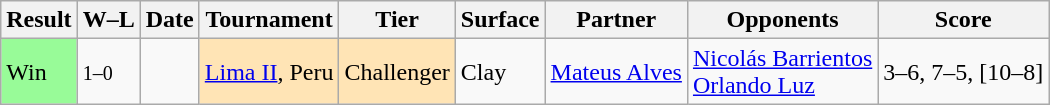<table class="wikitable">
<tr>
<th>Result</th>
<th class="unsortable">W–L</th>
<th>Date</th>
<th>Tournament</th>
<th>Tier</th>
<th>Surface</th>
<th>Partner</th>
<th>Opponents</th>
<th class="unsortable">Score</th>
</tr>
<tr>
<td bgcolor=98FB98>Win</td>
<td><small>1–0</small></td>
<td><a href='#'></a></td>
<td style="background:moccasin;"><a href='#'>Lima II</a>, Peru</td>
<td style="background:moccasin;">Challenger</td>
<td>Clay</td>
<td> <a href='#'>Mateus Alves</a></td>
<td> <a href='#'>Nicolás Barrientos</a> <br>  <a href='#'>Orlando Luz</a></td>
<td>3–6, 7–5, [10–8]</td>
</tr>
</table>
